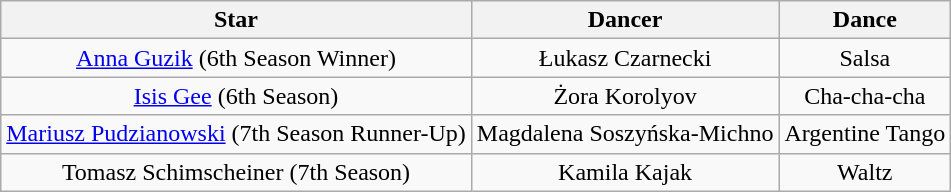<table class="sortable wikitable">
<tr>
<th>Star</th>
<th>Dancer</th>
<th>Dance</th>
</tr>
<tr -->
<td align="center"><a href='#'>Anna Guzik</a> (6th Season Winner)</td>
<td align="center">Łukasz Czarnecki</td>
<td align="center">Salsa</td>
</tr>
<tr -->
<td align="center"><a href='#'>Isis Gee</a> (6th Season)</td>
<td align="center">Żora Korolyov</td>
<td align="center">Cha-cha-cha</td>
</tr>
<tr -->
<td align="center"><a href='#'>Mariusz Pudzianowski</a> (7th Season Runner-Up)</td>
<td align="center">Magdalena Soszyńska-Michno</td>
<td align="center">Argentine Tango</td>
</tr>
<tr -->
<td align="center">Tomasz Schimscheiner (7th Season)</td>
<td align="center">Kamila Kajak</td>
<td align="center">Waltz</td>
</tr>
</table>
